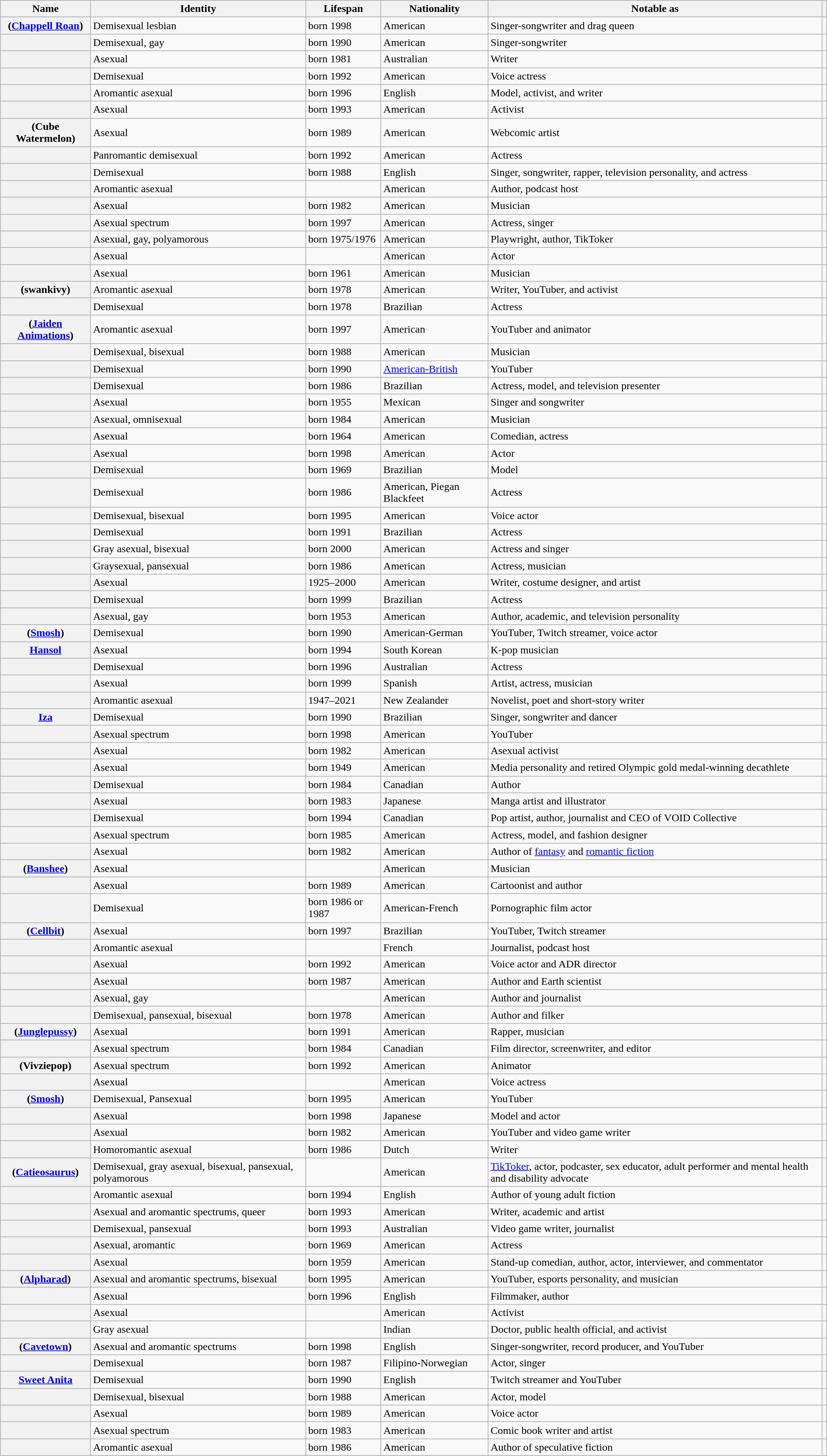<table class="wikitable sortable plainrowheaders">
<tr>
<th scope="col">Name</th>
<th scope="col">Identity</th>
<th scope="col">Lifespan</th>
<th scope="col">Nationality</th>
<th scope="col" class="unsortable">Notable as</th>
<th scope="col" class="unsortable"></th>
</tr>
<tr>
<th scope="row"> (<a href='#'>Chappell Roan</a>)</th>
<td>Demisexual lesbian</td>
<td>born 1998</td>
<td>American</td>
<td>Singer-songwriter and drag queen</td>
<td></td>
</tr>
<tr>
<th scope="row"></th>
<td>Demisexual, gay</td>
<td>born 1990</td>
<td>American</td>
<td>Singer-songwriter</td>
<td></td>
</tr>
<tr>
<th scope="row"></th>
<td>Asexual</td>
<td>born 1981</td>
<td>Australian</td>
<td>Writer</td>
<td></td>
</tr>
<tr>
<th scope="row"></th>
<td>Demisexual</td>
<td>born 1992</td>
<td>American</td>
<td>Voice actress</td>
<td></td>
</tr>
<tr>
<th scope="row"></th>
<td>Aromantic asexual</td>
<td>born 1996</td>
<td>English</td>
<td>Model, activist, and writer</td>
<td></td>
</tr>
<tr>
<th scope="row"></th>
<td>Asexual</td>
<td>born 1993</td>
<td>American</td>
<td>Activist</td>
<td></td>
</tr>
<tr>
<th scope="row"> (Cube Watermelon)</th>
<td>Asexual</td>
<td>born 1989</td>
<td>American</td>
<td>Webcomic artist</td>
<td></td>
</tr>
<tr>
<th scope="row"></th>
<td>Panromantic demisexual</td>
<td>born 1992</td>
<td>American</td>
<td>Actress</td>
<td></td>
</tr>
<tr>
<th scope="row"></th>
<td>Demisexual</td>
<td>born 1988</td>
<td>English</td>
<td>Singer, songwriter, rapper, television personality, and actress</td>
<td></td>
</tr>
<tr>
<th scope="row"></th>
<td>Aromantic asexual</td>
<td></td>
<td>American</td>
<td>Author, podcast host</td>
<td></td>
</tr>
<tr>
<th scope="row"></th>
<td>Asexual</td>
<td>born 1982</td>
<td>American</td>
<td>Musician</td>
<td></td>
</tr>
<tr>
<th scope="row"></th>
<td>Asexual spectrum</td>
<td>born 1997</td>
<td>American</td>
<td>Actress, singer</td>
<td></td>
</tr>
<tr>
<th scope="row"></th>
<td>Asexual, gay, polyamorous</td>
<td>born 1975/1976</td>
<td>American</td>
<td>Playwright, author, TikToker</td>
<td></td>
</tr>
<tr>
<th scope="row"></th>
<td>Asexual</td>
<td></td>
<td>American</td>
<td>Actor</td>
<td></td>
</tr>
<tr>
<th scope="row"></th>
<td>Asexual</td>
<td>born 1961</td>
<td>American</td>
<td>Musician</td>
<td></td>
</tr>
<tr>
<th scope="row"> (swankivy)</th>
<td>Aromantic asexual</td>
<td>born 1978</td>
<td>American</td>
<td>Writer, YouTuber, and activist</td>
<td></td>
</tr>
<tr>
<th scope="row"></th>
<td>Demisexual</td>
<td>born 1978</td>
<td>Brazilian</td>
<td>Actress</td>
<td></td>
</tr>
<tr>
<th scope="row"> (<a href='#'>Jaiden Animations</a>)</th>
<td>Aromantic asexual</td>
<td>born 1997</td>
<td>American</td>
<td>YouTuber and animator</td>
<td></td>
</tr>
<tr>
<th scope="row"></th>
<td>Demisexual, bisexual</td>
<td>born 1988</td>
<td>American</td>
<td>Musician</td>
<td></td>
</tr>
<tr>
<th scope="row"></th>
<td>Demisexual</td>
<td>born 1990</td>
<td><a href='#'>American-British</a></td>
<td>YouTuber</td>
<td></td>
</tr>
<tr>
<th scope="row"></th>
<td>Demisexual</td>
<td>born 1986</td>
<td>Brazilian</td>
<td>Actress, model, and television presenter</td>
<td></td>
</tr>
<tr>
<th scope="row"></th>
<td>Asexual</td>
<td>born 1955</td>
<td>Mexican</td>
<td>Singer and songwriter</td>
<td></td>
</tr>
<tr>
<th scope="row"></th>
<td>Asexual, omnisexual</td>
<td>born 1984</td>
<td>American</td>
<td>Musician</td>
<td></td>
</tr>
<tr>
<th scope="row"></th>
<td>Asexual</td>
<td>born 1964</td>
<td>American</td>
<td>Comedian, actress</td>
<td></td>
</tr>
<tr>
<th scope="row"></th>
<td>Asexual</td>
<td>born 1998</td>
<td>American</td>
<td>Actor</td>
<td></td>
</tr>
<tr>
<th scope="row"></th>
<td>Demisexual</td>
<td>born 1969</td>
<td>Brazilian</td>
<td>Model</td>
<td></td>
</tr>
<tr>
<th scope="row"></th>
<td>Demisexual</td>
<td>born 1986</td>
<td>American, Piegan Blackfeet</td>
<td>Actress</td>
<td></td>
</tr>
<tr>
<th scope="row"></th>
<td>Demisexual, bisexual</td>
<td>born 1995</td>
<td>American</td>
<td>Voice actor</td>
<td></td>
</tr>
<tr>
<th scope="row"></th>
<td>Demisexual</td>
<td>born 1991</td>
<td>Brazilian</td>
<td>Actress</td>
<td></td>
</tr>
<tr>
<th scope="row"></th>
<td>Gray asexual, bisexual</td>
<td>born 2000</td>
<td>American</td>
<td>Actress and singer</td>
<td></td>
</tr>
<tr>
<th scope="row"></th>
<td>Graysexual, pansexual</td>
<td>born 1986</td>
<td>American</td>
<td>Actress, musician</td>
<td></td>
</tr>
<tr>
<th scope="row"></th>
<td>Asexual</td>
<td>1925–2000</td>
<td>American</td>
<td>Writer, costume designer, and artist</td>
<td></td>
</tr>
<tr>
<th scope="row"></th>
<td>Demisexual</td>
<td>born 1999</td>
<td>Brazilian</td>
<td>Actress</td>
<td></td>
</tr>
<tr>
<th scope="row"></th>
<td>Asexual, gay</td>
<td>born 1953</td>
<td>American</td>
<td>Author, academic, and television personality</td>
<td></td>
</tr>
<tr>
<th scope="row"> (<a href='#'>Smosh</a>)</th>
<td>Demisexual</td>
<td>born 1990</td>
<td>American-German</td>
<td>YouTuber, Twitch streamer, voice actor</td>
<td></td>
</tr>
<tr>
<th scope="row"><a href='#'>Hansol</a></th>
<td>Asexual</td>
<td>born 1994</td>
<td>South Korean</td>
<td>K-pop musician</td>
<td></td>
</tr>
<tr>
<th scope="row"></th>
<td>Demisexual</td>
<td>born 1996</td>
<td>Australian</td>
<td>Actress</td>
<td></td>
</tr>
<tr>
<th scope="row"></th>
<td>Asexual</td>
<td>born 1999</td>
<td>Spanish</td>
<td>Artist, actress, musician</td>
<td></td>
</tr>
<tr>
<th scope="row"></th>
<td>Aromantic asexual</td>
<td>1947–2021</td>
<td>New Zealander</td>
<td>Novelist, poet and short-story writer</td>
<td></td>
</tr>
<tr>
<th scope="row"><a href='#'>Iza</a></th>
<td>Demisexual</td>
<td>born 1990</td>
<td>Brazilian</td>
<td>Singer, songwriter and dancer</td>
<td></td>
</tr>
<tr>
<th scope="row"></th>
<td>Asexual spectrum</td>
<td>born 1998</td>
<td>American</td>
<td>YouTuber</td>
<td></td>
</tr>
<tr>
<th scope="row"></th>
<td>Asexual</td>
<td>born 1982</td>
<td>American</td>
<td>Asexual activist</td>
<td></td>
</tr>
<tr>
<th scope="row"></th>
<td>Asexual</td>
<td>born 1949</td>
<td>American</td>
<td>Media personality and retired Olympic gold medal-winning decathlete</td>
<td></td>
</tr>
<tr>
<th scope="row"></th>
<td>Demisexual</td>
<td>born 1984</td>
<td>Canadian</td>
<td>Author</td>
<td></td>
</tr>
<tr>
<th scope="row"></th>
<td>Asexual</td>
<td>born 1983</td>
<td>Japanese</td>
<td>Manga artist and illustrator</td>
<td></td>
</tr>
<tr>
<th scope="row"></th>
<td>Demisexual</td>
<td>born 1994</td>
<td>Canadian</td>
<td>Pop artist, author, journalist and CEO of VOID Collective</td>
<td></td>
</tr>
<tr>
<th scope="row"></th>
<td>Asexual spectrum</td>
<td>born 1985</td>
<td>American</td>
<td>Actress, model, and fashion designer</td>
<td></td>
</tr>
<tr>
<th scope="row"></th>
<td>Asexual</td>
<td>born 1982</td>
<td>American</td>
<td>Author of <a href='#'>fantasy</a> and <a href='#'>romantic fiction</a></td>
<td></td>
</tr>
<tr>
<th scope="row"> (<a href='#'>Banshee</a>)</th>
<td>Asexual</td>
<td></td>
<td>American</td>
<td>Musician</td>
<td></td>
</tr>
<tr>
<th scope="row"></th>
<td>Asexual</td>
<td>born 1989</td>
<td>American</td>
<td>Cartoonist and author</td>
<td></td>
</tr>
<tr>
<th scope="row"></th>
<td>Demisexual</td>
<td>born 1986 or 1987</td>
<td>American-French</td>
<td>Pornographic film actor</td>
<td></td>
</tr>
<tr>
<th scope="row"> (<a href='#'>Cellbit</a>)</th>
<td>Asexual</td>
<td>born 1997</td>
<td>Brazilian</td>
<td>YouTuber, Twitch streamer</td>
<td></td>
</tr>
<tr>
<th scope="row"></th>
<td>Aromantic asexual</td>
<td></td>
<td>French</td>
<td>Journalist, podcast host</td>
<td></td>
</tr>
<tr>
<th scope="row"></th>
<td>Asexual</td>
<td>born 1992</td>
<td>American</td>
<td>Voice actor and ADR director</td>
<td></td>
</tr>
<tr>
<th scope="row"></th>
<td>Asexual</td>
<td>born 1987</td>
<td>American</td>
<td>Author and Earth scientist</td>
<td></td>
</tr>
<tr>
<th scope="row"></th>
<td>Asexual, gay</td>
<td></td>
<td>American</td>
<td>Author and journalist</td>
<td></td>
</tr>
<tr>
<th scope="row"></th>
<td>Demisexual, pansexual, bisexual</td>
<td>born 1978</td>
<td>American</td>
<td>Author and filker</td>
<td></td>
</tr>
<tr>
<th scope="row"> (<a href='#'>Junglepussy</a>)</th>
<td>Asexual</td>
<td>born 1991</td>
<td>American</td>
<td>Rapper, musician</td>
<td></td>
</tr>
<tr>
<th scope="row"></th>
<td>Asexual spectrum</td>
<td>born 1984</td>
<td>Canadian</td>
<td>Film director, screenwriter, and editor</td>
<td></td>
</tr>
<tr>
<th scope="row"> (Vivziepop)</th>
<td>Asexual spectrum</td>
<td>born 1992</td>
<td>American</td>
<td>Animator</td>
<td></td>
</tr>
<tr>
<th scope="row"></th>
<td>Asexual</td>
<td></td>
<td>American</td>
<td>Voice actress</td>
<td></td>
</tr>
<tr>
<th scope="row"> (<a href='#'>Smosh</a>)</th>
<td>Demisexual, Pansexual</td>
<td>born 1995</td>
<td>American</td>
<td>YouTuber</td>
<td></td>
</tr>
<tr>
<th scope="row"></th>
<td>Asexual</td>
<td>born 1998</td>
<td>Japanese</td>
<td>Model and actor</td>
<td></td>
</tr>
<tr>
<th scope="row"></th>
<td>Asexual</td>
<td>born 1982</td>
<td>American</td>
<td>YouTuber and video game writer</td>
<td></td>
</tr>
<tr>
<th scope="row"></th>
<td>Homoromantic asexual</td>
<td>born 1986</td>
<td>Dutch</td>
<td>Writer</td>
<td></td>
</tr>
<tr>
<th scope="row"> (<a href='#'>Catieosaurus</a>)</th>
<td>Demisexual, gray asexual, bisexual, pansexual, polyamorous</td>
<td></td>
<td>American</td>
<td><a href='#'>TikToker</a>, actor, podcaster, sex educator, adult performer and mental health and disability advocate</td>
<td></td>
</tr>
<tr>
<th scope="row"></th>
<td>Aromantic asexual</td>
<td>born 1994</td>
<td>English</td>
<td>Author of young adult fiction</td>
<td></td>
</tr>
<tr>
<th scope="row"></th>
<td>Asexual and aromantic spectrums, queer</td>
<td>born 1993</td>
<td>American</td>
<td>Writer, academic and artist</td>
<td></td>
</tr>
<tr>
<th scope="row"></th>
<td>Demisexual, pansexual</td>
<td>born 1993</td>
<td>Australian</td>
<td>Video game writer, journalist</td>
<td></td>
</tr>
<tr>
<th scope="row"></th>
<td>Asexual, aromantic</td>
<td>born 1969</td>
<td>American</td>
<td>Actress</td>
<td></td>
</tr>
<tr>
<th scope="row"></th>
<td>Asexual</td>
<td>born 1959</td>
<td>American</td>
<td>Stand-up comedian, author, actor, interviewer, and commentator</td>
<td></td>
</tr>
<tr>
<th scope="row"> (<a href='#'>Alpharad</a>)</th>
<td>Asexual and aromantic spectrums, bisexual</td>
<td>born 1995</td>
<td>American</td>
<td>YouTuber, esports personality, and musician</td>
<td></td>
</tr>
<tr>
<th scope="row"></th>
<td>Asexual</td>
<td>born 1996</td>
<td>English</td>
<td>Filmmaker, author</td>
<td></td>
</tr>
<tr>
<th scope="row"></th>
<td>Asexual</td>
<td></td>
<td>American</td>
<td>Activist</td>
<td></td>
</tr>
<tr>
<th scope="row"></th>
<td>Gray asexual</td>
<td></td>
<td>Indian</td>
<td>Doctor, public health official, and activist</td>
<td></td>
</tr>
<tr>
<th scope="row"> (<a href='#'>Cavetown</a>)</th>
<td>Asexual and aromantic spectrums</td>
<td>born 1998</td>
<td>English</td>
<td>Singer-songwriter, record producer, and YouTuber</td>
<td></td>
</tr>
<tr>
<th scope="row"></th>
<td>Demisexual</td>
<td>born 1987</td>
<td>Filipino-Norwegian</td>
<td>Actor, singer</td>
<td></td>
</tr>
<tr>
<th scope="row"><a href='#'>Sweet Anita</a></th>
<td>Demisexual</td>
<td>born 1990</td>
<td>English</td>
<td>Twitch streamer and YouTuber</td>
<td></td>
</tr>
<tr>
<th scope="row"></th>
<td>Demisexual, bisexual</td>
<td>born 1988</td>
<td>American</td>
<td>Actor, model</td>
<td></td>
</tr>
<tr>
<th scope="row"></th>
<td>Asexual</td>
<td>born 1989</td>
<td>American</td>
<td>Voice actor</td>
<td></td>
</tr>
<tr>
<th scope="row"></th>
<td>Asexual spectrum</td>
<td>born 1983</td>
<td>American</td>
<td>Comic book writer and artist</td>
<td></td>
</tr>
<tr>
<th scope="row"></th>
<td>Aromantic asexual</td>
<td>born 1986</td>
<td>American</td>
<td>Author of speculative fiction</td>
<td></td>
</tr>
</table>
